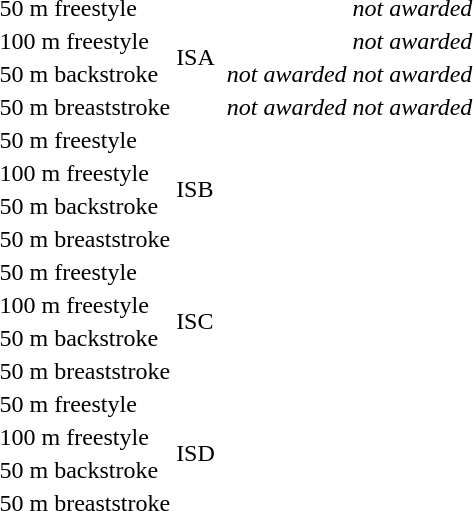<table>
<tr>
<td>50 m freestyle</td>
<td rowspan=4>ISA</td>
<td></td>
<td></td>
<td><em>not awarded</em></td>
</tr>
<tr>
<td>100 m freestyle</td>
<td></td>
<td></td>
<td><em>not awarded</em></td>
</tr>
<tr>
<td>50 m backstroke</td>
<td></td>
<td><em>not awarded</em></td>
<td><em>not awarded</em></td>
</tr>
<tr>
<td>50 m breaststroke</td>
<td></td>
<td><em>not awarded</em></td>
<td><em>not awarded</em></td>
</tr>
<tr>
<td>50 m freestyle</td>
<td rowspan=4>ISB</td>
<td nowrap></td>
<td></td>
<td></td>
</tr>
<tr>
<td>100 m freestyle</td>
<td></td>
<td></td>
<td></td>
</tr>
<tr>
<td>50 m backstroke</td>
<td></td>
<td></td>
<td nowrap></td>
</tr>
<tr>
<td>50 m breaststroke</td>
<td></td>
<td></td>
<td></td>
</tr>
<tr>
<td>50 m freestyle</td>
<td rowspan=4>ISC</td>
<td></td>
<td></td>
<td></td>
</tr>
<tr>
<td>100 m freestyle</td>
<td></td>
<td nowrap></td>
<td></td>
</tr>
<tr>
<td>50 m backstroke</td>
<td></td>
<td></td>
<td></td>
</tr>
<tr>
<td>50 m breaststroke</td>
<td></td>
<td></td>
<td></td>
</tr>
<tr>
<td>50 m freestyle</td>
<td rowspan=4>ISD</td>
<td></td>
<td></td>
<td></td>
</tr>
<tr>
<td>100 m freestyle</td>
<td></td>
<td></td>
<td></td>
</tr>
<tr>
<td>50 m backstroke</td>
<td></td>
<td></td>
<td></td>
</tr>
<tr>
<td>50 m breaststroke</td>
<td></td>
<td></td>
<td></td>
</tr>
</table>
